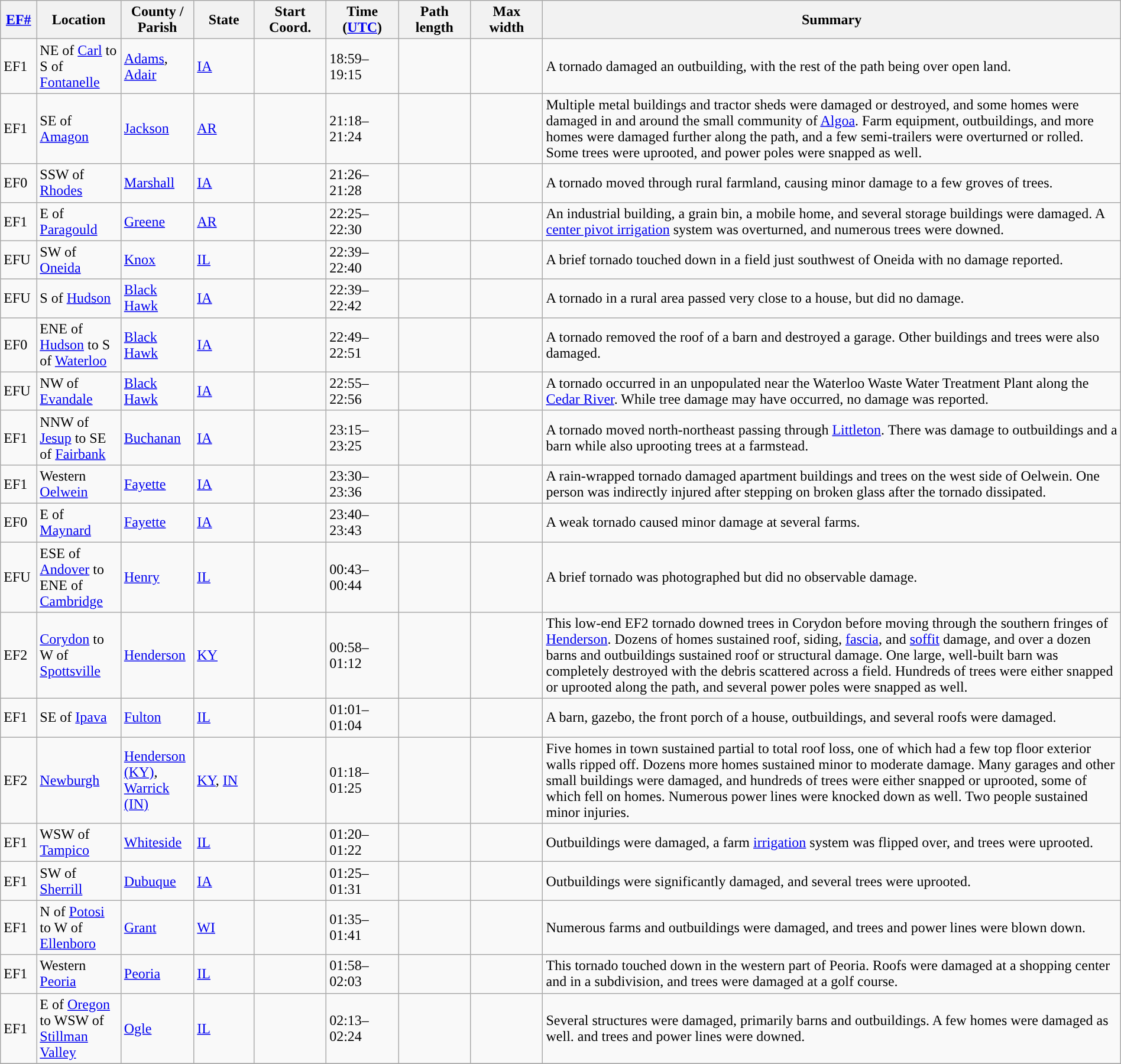<table class="wikitable sortable" style="width:100%;">
<tr>
<th scope="col"  style="width:3%; text-align:center;"><a href='#'>EF#</a></th>
<th scope="col"  style="width:7%; text-align:center;" class="unsortable">Location</th>
<th scope="col"  style="width:6%; text-align:center;" class="unsortable">County / Parish</th>
<th scope="col"  style="width:5%; text-align:center;">State</th>
<th scope="col"  style="width:6%; text-align:center;">Start Coord.</th>
<th scope="col"  style="width:6%; text-align:center;">Time (<a href='#'>UTC</a>)</th>
<th scope="col"  style="width:6%; text-align:center;">Path length</th>
<th scope="col"  style="width:6%; text-align:center;">Max width</th>
<th scope="col" class="unsortable" style="width:48%; text-align:center;">Summary</th>
</tr>
<tr>
<td>EF1</td>
<td>NE of <a href='#'>Carl</a> to S of <a href='#'>Fontanelle</a></td>
<td><a href='#'>Adams</a>, <a href='#'>Adair</a></td>
<td><a href='#'>IA</a></td>
<td></td>
<td>18:59–19:15</td>
<td></td>
<td></td>
<td>A tornado damaged an outbuilding, with the rest of the path being over open land.</td>
</tr>
<tr>
<td>EF1</td>
<td>SE of <a href='#'>Amagon</a></td>
<td><a href='#'>Jackson</a></td>
<td><a href='#'>AR</a></td>
<td></td>
<td>21:18–21:24</td>
<td></td>
<td></td>
<td>Multiple metal buildings and tractor sheds were damaged or destroyed, and some homes were damaged in and around the small community of <a href='#'>Algoa</a>. Farm equipment, outbuildings, and more homes were damaged further along the path, and a few semi-trailers were overturned or rolled. Some trees were uprooted, and power poles were snapped as well.</td>
</tr>
<tr>
<td>EF0</td>
<td>SSW of <a href='#'>Rhodes</a></td>
<td><a href='#'>Marshall</a></td>
<td><a href='#'>IA</a></td>
<td></td>
<td>21:26–21:28</td>
<td></td>
<td></td>
<td>A tornado moved through rural farmland, causing minor damage to a few groves of trees.</td>
</tr>
<tr>
<td>EF1</td>
<td>E of <a href='#'>Paragould</a></td>
<td><a href='#'>Greene</a></td>
<td><a href='#'>AR</a></td>
<td></td>
<td>22:25–22:30</td>
<td></td>
<td></td>
<td>An industrial building, a grain bin, a mobile home, and several storage buildings were damaged. A <a href='#'>center pivot irrigation</a> system was overturned, and numerous trees were downed.</td>
</tr>
<tr>
<td>EFU</td>
<td>SW of <a href='#'>Oneida</a></td>
<td><a href='#'>Knox</a></td>
<td><a href='#'>IL</a></td>
<td></td>
<td>22:39–22:40</td>
<td></td>
<td></td>
<td>A brief tornado touched down in a field just southwest of Oneida with no damage reported.</td>
</tr>
<tr>
<td>EFU</td>
<td>S of <a href='#'>Hudson</a></td>
<td><a href='#'>Black Hawk</a></td>
<td><a href='#'>IA</a></td>
<td></td>
<td>22:39–22:42</td>
<td></td>
<td></td>
<td>A tornado in a rural area passed very close to a house, but did no damage.</td>
</tr>
<tr>
<td>EF0</td>
<td>ENE of <a href='#'>Hudson</a> to S of <a href='#'>Waterloo</a></td>
<td><a href='#'>Black Hawk</a></td>
<td><a href='#'>IA</a></td>
<td></td>
<td>22:49–22:51</td>
<td></td>
<td></td>
<td>A tornado removed the roof of a barn and destroyed a garage. Other buildings and trees were also damaged.</td>
</tr>
<tr>
<td>EFU</td>
<td>NW of <a href='#'>Evandale</a></td>
<td><a href='#'>Black Hawk</a></td>
<td><a href='#'>IA</a></td>
<td></td>
<td>22:55–22:56</td>
<td></td>
<td></td>
<td>A tornado occurred in an unpopulated near the Waterloo Waste Water Treatment Plant along the <a href='#'>Cedar River</a>. While tree damage may have occurred, no damage was reported.</td>
</tr>
<tr>
<td>EF1</td>
<td>NNW of <a href='#'>Jesup</a> to SE of <a href='#'>Fairbank</a></td>
<td><a href='#'>Buchanan</a></td>
<td><a href='#'>IA</a></td>
<td></td>
<td>23:15–23:25</td>
<td></td>
<td></td>
<td>A tornado moved north-northeast passing through <a href='#'>Littleton</a>. There was damage to outbuildings and a barn while also uprooting trees at a farmstead.</td>
</tr>
<tr>
<td>EF1</td>
<td>Western <a href='#'>Oelwein</a></td>
<td><a href='#'>Fayette</a></td>
<td><a href='#'>IA</a></td>
<td></td>
<td>23:30–23:36</td>
<td></td>
<td></td>
<td>A rain-wrapped tornado damaged apartment buildings and trees on the west side of Oelwein. One person was indirectly injured after stepping on broken glass after the tornado dissipated.</td>
</tr>
<tr>
<td>EF0</td>
<td>E of <a href='#'>Maynard</a></td>
<td><a href='#'>Fayette</a></td>
<td><a href='#'>IA</a></td>
<td></td>
<td>23:40–23:43</td>
<td></td>
<td></td>
<td>A weak tornado caused minor damage at several farms.</td>
</tr>
<tr>
<td>EFU</td>
<td>ESE of <a href='#'>Andover</a> to ENE of <a href='#'>Cambridge</a></td>
<td><a href='#'>Henry</a></td>
<td><a href='#'>IL</a></td>
<td></td>
<td>00:43–00:44</td>
<td></td>
<td></td>
<td>A brief tornado was photographed but did no observable damage.</td>
</tr>
<tr>
<td>EF2</td>
<td><a href='#'>Corydon</a> to W of <a href='#'>Spottsville</a></td>
<td><a href='#'>Henderson</a></td>
<td><a href='#'>KY</a></td>
<td></td>
<td>00:58–01:12</td>
<td></td>
<td></td>
<td>This low-end EF2 tornado downed trees in Corydon before moving through the southern fringes of <a href='#'>Henderson</a>. Dozens of homes sustained roof, siding, <a href='#'>fascia</a>, and <a href='#'>soffit</a> damage, and over a dozen barns and outbuildings sustained roof or structural damage. One large, well-built barn was completely destroyed with the debris scattered across a field. Hundreds of trees were either snapped or uprooted along the path, and several power poles were snapped as well.</td>
</tr>
<tr>
<td>EF1</td>
<td>SE of <a href='#'>Ipava</a></td>
<td><a href='#'>Fulton</a></td>
<td><a href='#'>IL</a></td>
<td></td>
<td>01:01–01:04</td>
<td></td>
<td></td>
<td>A barn, gazebo, the front porch of a house, outbuildings, and several roofs were damaged.</td>
</tr>
<tr>
<td>EF2</td>
<td><a href='#'>Newburgh</a></td>
<td><a href='#'>Henderson (KY)</a>, <a href='#'>Warrick (IN)</a></td>
<td><a href='#'>KY</a>, <a href='#'>IN</a></td>
<td></td>
<td>01:18–01:25</td>
<td></td>
<td></td>
<td>Five homes in town sustained partial to total roof loss, one of which had a few top floor exterior walls ripped off. Dozens more homes sustained minor to moderate damage. Many garages and other small buildings were damaged, and hundreds of trees were either snapped or uprooted, some of which fell on homes. Numerous power lines were knocked down as well. Two people sustained minor injuries.</td>
</tr>
<tr>
<td>EF1</td>
<td>WSW of <a href='#'>Tampico</a></td>
<td><a href='#'>Whiteside</a></td>
<td><a href='#'>IL</a></td>
<td></td>
<td>01:20–01:22</td>
<td></td>
<td></td>
<td>Outbuildings were damaged, a farm <a href='#'>irrigation</a> system was flipped over, and trees were uprooted.</td>
</tr>
<tr>
<td>EF1</td>
<td>SW of <a href='#'>Sherrill</a></td>
<td><a href='#'>Dubuque</a></td>
<td><a href='#'>IA</a></td>
<td></td>
<td>01:25–01:31</td>
<td></td>
<td></td>
<td>Outbuildings were significantly damaged, and several trees were uprooted.</td>
</tr>
<tr>
<td>EF1</td>
<td>N of <a href='#'>Potosi</a> to W of <a href='#'>Ellenboro</a></td>
<td><a href='#'>Grant</a></td>
<td><a href='#'>WI</a></td>
<td></td>
<td>01:35–01:41</td>
<td></td>
<td></td>
<td>Numerous farms and outbuildings were damaged, and trees and power lines were blown down.</td>
</tr>
<tr>
<td>EF1</td>
<td>Western <a href='#'>Peoria</a></td>
<td><a href='#'>Peoria</a></td>
<td><a href='#'>IL</a></td>
<td></td>
<td>01:58–02:03</td>
<td></td>
<td></td>
<td>This tornado touched down in the western part of Peoria. Roofs were damaged at a shopping center and in a subdivision, and trees were damaged at a golf course.</td>
</tr>
<tr>
<td>EF1</td>
<td>E of <a href='#'>Oregon</a> to WSW of <a href='#'>Stillman Valley</a></td>
<td><a href='#'>Ogle</a></td>
<td><a href='#'>IL</a></td>
<td></td>
<td>02:13–02:24</td>
<td></td>
<td></td>
<td>Several structures were damaged, primarily barns and outbuildings. A few homes were damaged as well. and trees and power lines were downed.</td>
</tr>
<tr>
</tr>
</table>
